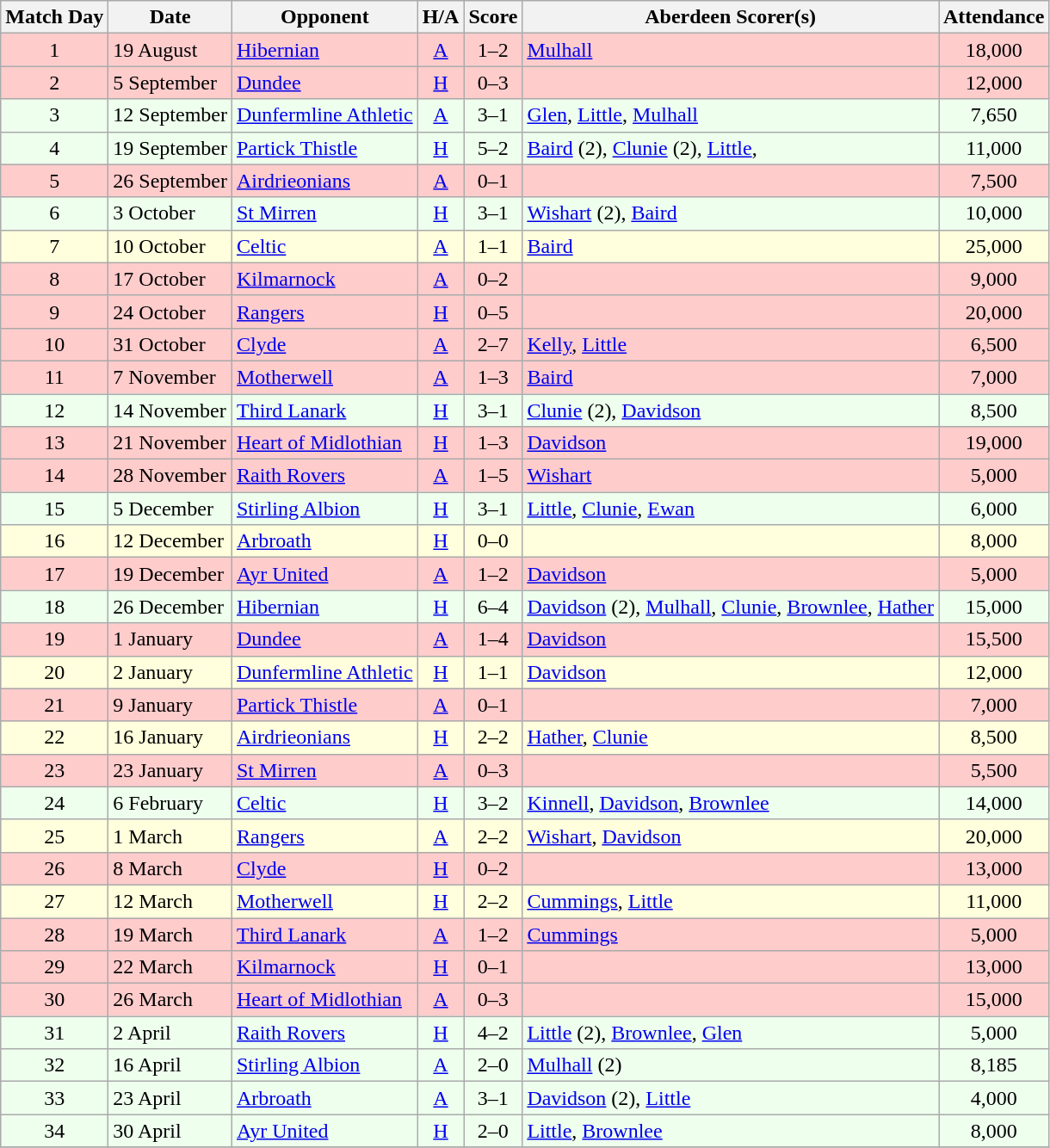<table class="wikitable" style="text-align:center">
<tr>
<th>Match Day</th>
<th>Date</th>
<th>Opponent</th>
<th>H/A</th>
<th>Score</th>
<th>Aberdeen Scorer(s)</th>
<th>Attendance</th>
</tr>
<tr bgcolor=#FFCCCC>
<td>1</td>
<td align=left>19 August</td>
<td align=left><a href='#'>Hibernian</a></td>
<td><a href='#'>A</a></td>
<td>1–2</td>
<td align=left><a href='#'>Mulhall</a></td>
<td>18,000</td>
</tr>
<tr bgcolor=#FFCCCC>
<td>2</td>
<td align=left>5 September</td>
<td align=left><a href='#'>Dundee</a></td>
<td><a href='#'>H</a></td>
<td>0–3</td>
<td align=left></td>
<td>12,000</td>
</tr>
<tr bgcolor=#EEFFEE>
<td>3</td>
<td align=left>12 September</td>
<td align=left><a href='#'>Dunfermline Athletic</a></td>
<td><a href='#'>A</a></td>
<td>3–1</td>
<td align=left><a href='#'>Glen</a>, <a href='#'>Little</a>, <a href='#'>Mulhall</a></td>
<td>7,650</td>
</tr>
<tr bgcolor=#EEFFEE>
<td>4</td>
<td align=left>19 September</td>
<td align=left><a href='#'>Partick Thistle</a></td>
<td><a href='#'>H</a></td>
<td>5–2</td>
<td align=left><a href='#'>Baird</a> (2), <a href='#'>Clunie</a> (2), <a href='#'>Little</a>,</td>
<td>11,000</td>
</tr>
<tr bgcolor=#FFCCCC>
<td>5</td>
<td align=left>26 September</td>
<td align=left><a href='#'>Airdrieonians</a></td>
<td><a href='#'>A</a></td>
<td>0–1</td>
<td align=left></td>
<td>7,500</td>
</tr>
<tr bgcolor=#EEFFEE>
<td>6</td>
<td align=left>3 October</td>
<td align=left><a href='#'>St Mirren</a></td>
<td><a href='#'>H</a></td>
<td>3–1</td>
<td align=left><a href='#'>Wishart</a> (2), <a href='#'>Baird</a></td>
<td>10,000</td>
</tr>
<tr bgcolor=#FFFFDD>
<td>7</td>
<td align=left>10 October</td>
<td align=left><a href='#'>Celtic</a></td>
<td><a href='#'>A</a></td>
<td>1–1</td>
<td align=left><a href='#'>Baird</a></td>
<td>25,000</td>
</tr>
<tr bgcolor=#FFCCCC>
<td>8</td>
<td align=left>17 October</td>
<td align=left><a href='#'>Kilmarnock</a></td>
<td><a href='#'>A</a></td>
<td>0–2</td>
<td align=left></td>
<td>9,000</td>
</tr>
<tr bgcolor=#FFCCCC>
<td>9</td>
<td align=left>24 October</td>
<td align=left><a href='#'>Rangers</a></td>
<td><a href='#'>H</a></td>
<td>0–5</td>
<td align=left></td>
<td>20,000</td>
</tr>
<tr bgcolor=#FFCCCC>
<td>10</td>
<td align=left>31 October</td>
<td align=left><a href='#'>Clyde</a></td>
<td><a href='#'>A</a></td>
<td>2–7</td>
<td align=left><a href='#'>Kelly</a>, <a href='#'>Little</a></td>
<td>6,500</td>
</tr>
<tr bgcolor=#FFCCCC>
<td>11</td>
<td align=left>7 November</td>
<td align=left><a href='#'>Motherwell</a></td>
<td><a href='#'>A</a></td>
<td>1–3</td>
<td align=left><a href='#'>Baird</a></td>
<td>7,000</td>
</tr>
<tr bgcolor=#EEFFEE>
<td>12</td>
<td align=left>14 November</td>
<td align=left><a href='#'>Third Lanark</a></td>
<td><a href='#'>H</a></td>
<td>3–1</td>
<td align=left><a href='#'>Clunie</a> (2), <a href='#'>Davidson</a></td>
<td>8,500</td>
</tr>
<tr bgcolor=#FFCCCC>
<td>13</td>
<td align=left>21 November</td>
<td align=left><a href='#'>Heart of Midlothian</a></td>
<td><a href='#'>H</a></td>
<td>1–3</td>
<td align=left><a href='#'>Davidson</a></td>
<td>19,000</td>
</tr>
<tr bgcolor=#FFCCCC>
<td>14</td>
<td align=left>28 November</td>
<td align=left><a href='#'>Raith Rovers</a></td>
<td><a href='#'>A</a></td>
<td>1–5</td>
<td align=left><a href='#'>Wishart</a></td>
<td>5,000</td>
</tr>
<tr bgcolor=#EEFFEE>
<td>15</td>
<td align=left>5 December</td>
<td align=left><a href='#'>Stirling Albion</a></td>
<td><a href='#'>H</a></td>
<td>3–1</td>
<td align=left><a href='#'>Little</a>, <a href='#'>Clunie</a>, <a href='#'>Ewan</a></td>
<td>6,000</td>
</tr>
<tr bgcolor=#FFFFDD>
<td>16</td>
<td align=left>12 December</td>
<td align=left><a href='#'>Arbroath</a></td>
<td><a href='#'>H</a></td>
<td>0–0</td>
<td align=left></td>
<td>8,000</td>
</tr>
<tr bgcolor=#FFCCCC>
<td>17</td>
<td align=left>19 December</td>
<td align=left><a href='#'>Ayr United</a></td>
<td><a href='#'>A</a></td>
<td>1–2</td>
<td align=left><a href='#'>Davidson</a></td>
<td>5,000</td>
</tr>
<tr bgcolor=#EEFFEE>
<td>18</td>
<td align=left>26 December</td>
<td align=left><a href='#'>Hibernian</a></td>
<td><a href='#'>H</a></td>
<td>6–4</td>
<td align=left><a href='#'>Davidson</a> (2), <a href='#'>Mulhall</a>, <a href='#'>Clunie</a>, <a href='#'>Brownlee</a>, <a href='#'>Hather</a></td>
<td>15,000</td>
</tr>
<tr bgcolor=#FFCCCC>
<td>19</td>
<td align=left>1 January</td>
<td align=left><a href='#'>Dundee</a></td>
<td><a href='#'>A</a></td>
<td>1–4</td>
<td align=left><a href='#'>Davidson</a></td>
<td>15,500</td>
</tr>
<tr bgcolor=#FFFFDD>
<td>20</td>
<td align=left>2 January</td>
<td align=left><a href='#'>Dunfermline Athletic</a></td>
<td><a href='#'>H</a></td>
<td>1–1</td>
<td align=left><a href='#'>Davidson</a></td>
<td>12,000</td>
</tr>
<tr bgcolor=#FFCCCC>
<td>21</td>
<td align=left>9 January</td>
<td align=left><a href='#'>Partick Thistle</a></td>
<td><a href='#'>A</a></td>
<td>0–1</td>
<td align=left></td>
<td>7,000</td>
</tr>
<tr bgcolor=#FFFFDD>
<td>22</td>
<td align=left>16 January</td>
<td align=left><a href='#'>Airdrieonians</a></td>
<td><a href='#'>H</a></td>
<td>2–2</td>
<td align=left><a href='#'>Hather</a>, <a href='#'>Clunie</a></td>
<td>8,500</td>
</tr>
<tr bgcolor=#FFCCCC>
<td>23</td>
<td align=left>23 January</td>
<td align=left><a href='#'>St Mirren</a></td>
<td><a href='#'>A</a></td>
<td>0–3</td>
<td align=left></td>
<td>5,500</td>
</tr>
<tr bgcolor=#EEFFEE>
<td>24</td>
<td align=left>6 February</td>
<td align=left><a href='#'>Celtic</a></td>
<td><a href='#'>H</a></td>
<td>3–2</td>
<td align=left><a href='#'>Kinnell</a>, <a href='#'>Davidson</a>, <a href='#'>Brownlee</a></td>
<td>14,000</td>
</tr>
<tr bgcolor=#FFFFDD>
<td>25</td>
<td align=left>1 March</td>
<td align=left><a href='#'>Rangers</a></td>
<td><a href='#'>A</a></td>
<td>2–2</td>
<td align=left><a href='#'>Wishart</a>, <a href='#'>Davidson</a></td>
<td>20,000</td>
</tr>
<tr bgcolor=#FFCCCC>
<td>26</td>
<td align=left>8 March</td>
<td align=left><a href='#'>Clyde</a></td>
<td><a href='#'>H</a></td>
<td>0–2</td>
<td align=left></td>
<td>13,000</td>
</tr>
<tr bgcolor=#FFFFDD>
<td>27</td>
<td align=left>12 March</td>
<td align=left><a href='#'>Motherwell</a></td>
<td><a href='#'>H</a></td>
<td>2–2</td>
<td align=left><a href='#'>Cummings</a>, <a href='#'>Little</a></td>
<td>11,000</td>
</tr>
<tr bgcolor=#FFCCCC>
<td>28</td>
<td align=left>19 March</td>
<td align=left><a href='#'>Third Lanark</a></td>
<td><a href='#'>A</a></td>
<td>1–2</td>
<td align=left><a href='#'>Cummings</a></td>
<td>5,000</td>
</tr>
<tr bgcolor=#FFCCCC>
<td>29</td>
<td align=left>22 March</td>
<td align=left><a href='#'>Kilmarnock</a></td>
<td><a href='#'>H</a></td>
<td>0–1</td>
<td align=left></td>
<td>13,000</td>
</tr>
<tr bgcolor=#FFCCCC>
<td>30</td>
<td align=left>26 March</td>
<td align=left><a href='#'>Heart of Midlothian</a></td>
<td><a href='#'>A</a></td>
<td>0–3</td>
<td align=left></td>
<td>15,000</td>
</tr>
<tr bgcolor=#EEFFEE>
<td>31</td>
<td align=left>2 April</td>
<td align=left><a href='#'>Raith Rovers</a></td>
<td><a href='#'>H</a></td>
<td>4–2</td>
<td align=left><a href='#'>Little</a> (2), <a href='#'>Brownlee</a>, <a href='#'>Glen</a></td>
<td>5,000</td>
</tr>
<tr bgcolor=#EEFFEE>
<td>32</td>
<td align=left>16 April</td>
<td align=left><a href='#'>Stirling Albion</a></td>
<td><a href='#'>A</a></td>
<td>2–0</td>
<td align=left><a href='#'>Mulhall</a> (2)</td>
<td>8,185</td>
</tr>
<tr bgcolor=#EEFFEE>
<td>33</td>
<td align=left>23 April</td>
<td align=left><a href='#'>Arbroath</a></td>
<td><a href='#'>A</a></td>
<td>3–1</td>
<td align=left><a href='#'>Davidson</a> (2), <a href='#'>Little</a></td>
<td>4,000</td>
</tr>
<tr bgcolor=#EEFFEE>
<td>34</td>
<td align=left>30 April</td>
<td align=left><a href='#'>Ayr United</a></td>
<td><a href='#'>H</a></td>
<td>2–0</td>
<td align=left><a href='#'>Little</a>, <a href='#'>Brownlee</a></td>
<td>8,000</td>
</tr>
<tr>
</tr>
</table>
